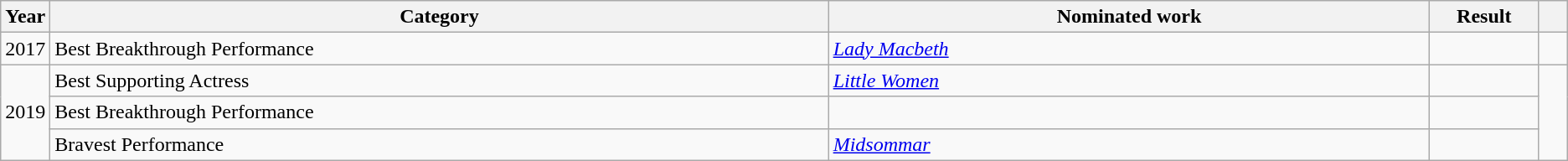<table class="wikitable sortable">
<tr>
<th scope="col" style="width:1em;">Year</th>
<th scope="col" style="width:39em;">Category</th>
<th scope="col" style="width:30em;">Nominated work</th>
<th scope="col" style="width:5em;">Result</th>
<th scope="col" style="width:1em;"class="unsortable"></th>
</tr>
<tr>
<td>2017</td>
<td>Best Breakthrough Performance</td>
<td><em><a href='#'>Lady Macbeth</a></em></td>
<td></td>
<td align="center"></td>
</tr>
<tr>
<td rowspan="3">2019</td>
<td>Best Supporting Actress</td>
<td><em><a href='#'>Little Women</a></em></td>
<td></td>
<td align="center" rowspan="3"></td>
</tr>
<tr>
<td>Best Breakthrough Performance</td>
<td></td>
<td></td>
</tr>
<tr>
<td>Bravest Performance</td>
<td><em><a href='#'>Midsommar</a></em></td>
<td></td>
</tr>
</table>
